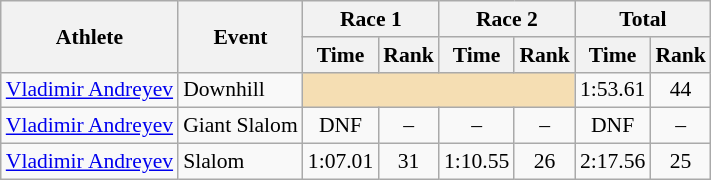<table class="wikitable" style="font-size:90%">
<tr>
<th rowspan="2">Athlete</th>
<th rowspan="2">Event</th>
<th colspan="2">Race 1</th>
<th colspan="2">Race 2</th>
<th colspan="2">Total</th>
</tr>
<tr>
<th>Time</th>
<th>Rank</th>
<th>Time</th>
<th>Rank</th>
<th>Time</th>
<th>Rank</th>
</tr>
<tr>
<td><a href='#'>Vladimir Andreyev</a></td>
<td>Downhill</td>
<td colspan="4" bgcolor="wheat"></td>
<td align="center">1:53.61</td>
<td align="center">44</td>
</tr>
<tr>
<td><a href='#'>Vladimir Andreyev</a></td>
<td>Giant Slalom</td>
<td align="center">DNF</td>
<td align="center">–</td>
<td align="center">–</td>
<td align="center">–</td>
<td align="center">DNF</td>
<td align="center">–</td>
</tr>
<tr>
<td><a href='#'>Vladimir Andreyev</a></td>
<td>Slalom</td>
<td align="center">1:07.01</td>
<td align="center">31</td>
<td align="center">1:10.55</td>
<td align="center">26</td>
<td align="center">2:17.56</td>
<td align="center">25</td>
</tr>
</table>
